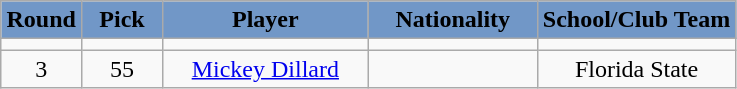<table class="wikitable sortable sortable">
<tr>
<th style="background:#7197c7;" width="11%">Round</th>
<th style="background:#7197c7;" width="11%">Pick</th>
<th style="background:#7197c7;" width="28%">Player</th>
<th style="background:#7197c7;" width="23%">Nationality</th>
<th style="background:#7197c7;" width="38%">School/Club Team</th>
</tr>
<tr align="center">
<td></td>
<td></td>
<td></td>
<td></td>
<td></td>
</tr>
<tr align="center">
<td>3</td>
<td>55</td>
<td><a href='#'>Mickey Dillard</a></td>
<td></td>
<td>Florida State</td>
</tr>
</table>
